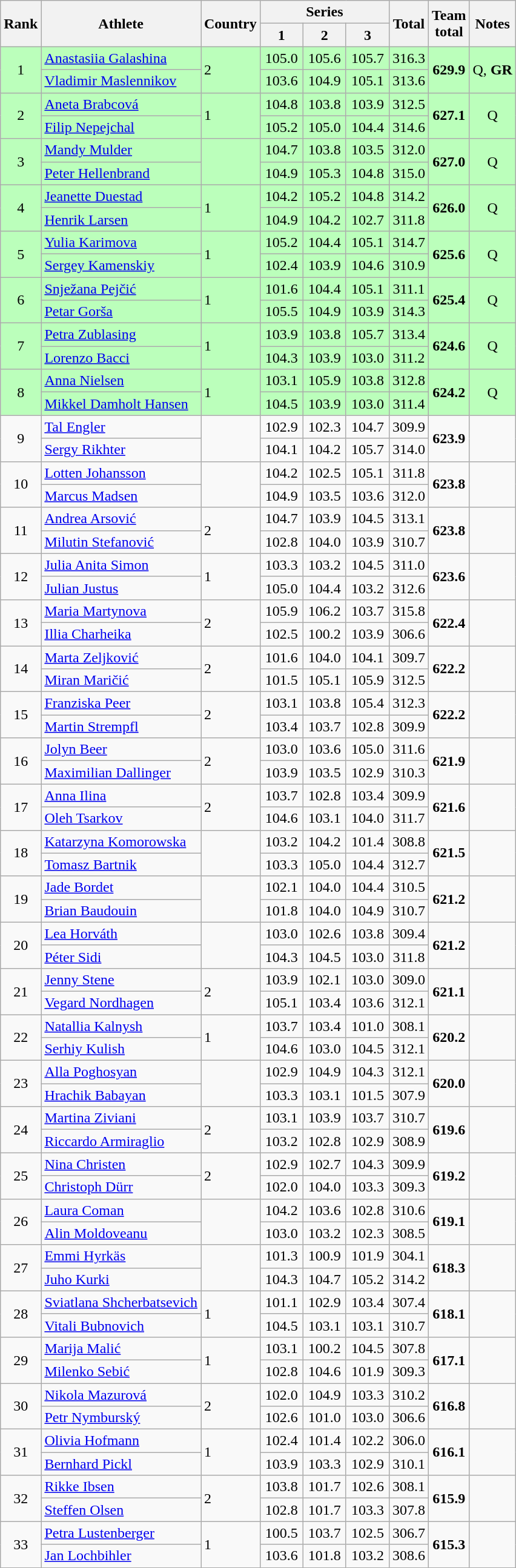<table class="wikitable sortable" style="text-align:center">
<tr>
<th rowspan=2>Rank</th>
<th rowspan=2>Athlete</th>
<th rowspan=2>Country</th>
<th colspan=3>Series</th>
<th rowspan=2>Total</th>
<th rowspan=2>Team<br>total</th>
<th rowspan=2>Notes</th>
</tr>
<tr>
<th class="unsortable" width="40px">1</th>
<th class="unsortable" width="40px">2</th>
<th class="unsortable" width="40px">3</th>
</tr>
<tr bgcolor=bbffbb>
<td rowspan=2>1</td>
<td align=left><a href='#'>Anastasiia Galashina</a></td>
<td rowspan=2 align=left> 2</td>
<td>105.0</td>
<td>105.6</td>
<td>105.7</td>
<td>316.3</td>
<td rowspan=2><strong>629.9</strong></td>
<td rowspan=2>Q, <strong>GR</strong></td>
</tr>
<tr bgcolor=bbffbb>
<td align=left><a href='#'>Vladimir Maslennikov</a></td>
<td>103.6</td>
<td>104.9</td>
<td>105.1</td>
<td>313.6</td>
</tr>
<tr bgcolor=bbffbb>
<td rowspan=2>2</td>
<td align=left><a href='#'>Aneta Brabcová</a></td>
<td rowspan=2 align=left> 1</td>
<td>104.8</td>
<td>103.8</td>
<td>103.9</td>
<td>312.5</td>
<td rowspan=2><strong>627.1</strong></td>
<td rowspan=2>Q</td>
</tr>
<tr bgcolor=bbffbb>
<td align=left><a href='#'>Filip Nepejchal</a></td>
<td>105.2</td>
<td>105.0</td>
<td>104.4</td>
<td>314.6</td>
</tr>
<tr bgcolor=bbffbb>
<td rowspan=2>3</td>
<td align=left><a href='#'>Mandy Mulder</a></td>
<td rowspan=2 align=left></td>
<td>104.7</td>
<td>103.8</td>
<td>103.5</td>
<td>312.0</td>
<td rowspan=2><strong>627.0</strong></td>
<td rowspan=2>Q</td>
</tr>
<tr bgcolor=bbffbb>
<td align=left><a href='#'>Peter Hellenbrand</a></td>
<td>104.9</td>
<td>105.3</td>
<td>104.8</td>
<td>315.0</td>
</tr>
<tr bgcolor=bbffbb>
<td rowspan=2>4</td>
<td align=left><a href='#'>Jeanette Duestad</a></td>
<td rowspan=2 align=left> 1</td>
<td>104.2</td>
<td>105.2</td>
<td>104.8</td>
<td>314.2</td>
<td rowspan=2><strong>626.0</strong></td>
<td rowspan=2>Q</td>
</tr>
<tr bgcolor=bbffbb>
<td align=left><a href='#'>Henrik Larsen</a></td>
<td>104.9</td>
<td>104.2</td>
<td>102.7</td>
<td>311.8</td>
</tr>
<tr bgcolor=bbffbb>
<td rowspan=2>5</td>
<td align=left><a href='#'>Yulia Karimova</a></td>
<td rowspan=2 align=left> 1</td>
<td>105.2</td>
<td>104.4</td>
<td>105.1</td>
<td>314.7</td>
<td rowspan=2><strong>625.6</strong></td>
<td rowspan=2>Q</td>
</tr>
<tr bgcolor=bbffbb>
<td align=left><a href='#'>Sergey Kamenskiy</a></td>
<td>102.4</td>
<td>103.9</td>
<td>104.6</td>
<td>310.9</td>
</tr>
<tr bgcolor=bbffbb>
<td rowspan=2>6</td>
<td align=left><a href='#'>Snježana Pejčić</a></td>
<td rowspan=2 align=left> 1</td>
<td>101.6</td>
<td>104.4</td>
<td>105.1</td>
<td>311.1</td>
<td rowspan=2><strong>625.4</strong></td>
<td rowspan=2>Q</td>
</tr>
<tr bgcolor=bbffbb>
<td align=left><a href='#'>Petar Gorša</a></td>
<td>105.5</td>
<td>104.9</td>
<td>103.9</td>
<td>314.3</td>
</tr>
<tr bgcolor=bbffbb>
<td rowspan=2>7</td>
<td align=left><a href='#'>Petra Zublasing</a></td>
<td rowspan=2 align=left> 1</td>
<td>103.9</td>
<td>103.8</td>
<td>105.7</td>
<td>313.4</td>
<td rowspan=2><strong>624.6</strong></td>
<td rowspan=2>Q</td>
</tr>
<tr bgcolor=bbffbb>
<td align=left><a href='#'>Lorenzo Bacci</a></td>
<td>104.3</td>
<td>103.9</td>
<td>103.0</td>
<td>311.2</td>
</tr>
<tr bgcolor=bbffbb>
<td rowspan=2>8</td>
<td align=left><a href='#'>Anna Nielsen</a></td>
<td rowspan=2 align=left> 1</td>
<td>103.1</td>
<td>105.9</td>
<td>103.8</td>
<td>312.8</td>
<td rowspan=2><strong>624.2</strong></td>
<td rowspan=2>Q</td>
</tr>
<tr bgcolor=bbffbb>
<td align=left><a href='#'>Mikkel Damholt Hansen</a></td>
<td>104.5</td>
<td>103.9</td>
<td>103.0</td>
<td>311.4</td>
</tr>
<tr>
<td rowspan=2>9</td>
<td align=left><a href='#'>Tal Engler</a></td>
<td rowspan=2 align=left></td>
<td>102.9</td>
<td>102.3</td>
<td>104.7</td>
<td>309.9</td>
<td rowspan=2><strong>623.9</strong></td>
<td rowspan=2></td>
</tr>
<tr>
<td align=left><a href='#'>Sergy Rikhter</a></td>
<td>104.1</td>
<td>104.2</td>
<td>105.7</td>
<td>314.0</td>
</tr>
<tr>
<td rowspan=2>10</td>
<td align=left><a href='#'>Lotten Johansson</a></td>
<td rowspan=2 align=left></td>
<td>104.2</td>
<td>102.5</td>
<td>105.1</td>
<td>311.8</td>
<td rowspan=2><strong>623.8</strong></td>
<td rowspan=2></td>
</tr>
<tr>
<td align=left><a href='#'>Marcus Madsen</a></td>
<td>104.9</td>
<td>103.5</td>
<td>103.6</td>
<td>312.0</td>
</tr>
<tr>
<td rowspan=2>11</td>
<td align=left><a href='#'>Andrea Arsović</a></td>
<td rowspan=2 align=left> 2</td>
<td>104.7</td>
<td>103.9</td>
<td>104.5</td>
<td>313.1</td>
<td rowspan=2><strong>623.8</strong></td>
<td rowspan=2></td>
</tr>
<tr>
<td align=left><a href='#'>Milutin Stefanović</a></td>
<td>102.8</td>
<td>104.0</td>
<td>103.9</td>
<td>310.7</td>
</tr>
<tr>
<td rowspan=2>12</td>
<td align=left><a href='#'>Julia Anita Simon</a></td>
<td rowspan=2 align=left> 1</td>
<td>103.3</td>
<td>103.2</td>
<td>104.5</td>
<td>311.0</td>
<td rowspan=2><strong>623.6</strong></td>
<td rowspan=2></td>
</tr>
<tr>
<td align=left><a href='#'>Julian Justus</a></td>
<td>105.0</td>
<td>104.4</td>
<td>103.2</td>
<td>312.6</td>
</tr>
<tr>
<td rowspan=2>13</td>
<td align=left><a href='#'>Maria Martynova</a></td>
<td rowspan=2 align=left> 2</td>
<td>105.9</td>
<td>106.2</td>
<td>103.7</td>
<td>315.8</td>
<td rowspan=2><strong>622.4</strong></td>
<td rowspan=2></td>
</tr>
<tr>
<td align=left><a href='#'>Illia Charheika</a></td>
<td>102.5</td>
<td>100.2</td>
<td>103.9</td>
<td>306.6</td>
</tr>
<tr>
<td rowspan=2>14</td>
<td align=left><a href='#'>Marta Zeljković</a></td>
<td rowspan=2 align=left> 2</td>
<td>101.6</td>
<td>104.0</td>
<td>104.1</td>
<td>309.7</td>
<td rowspan=2><strong>622.2</strong></td>
<td rowspan=2></td>
</tr>
<tr>
<td align=left><a href='#'>Miran Maričić</a></td>
<td>101.5</td>
<td>105.1</td>
<td>105.9</td>
<td>312.5</td>
</tr>
<tr>
<td rowspan=2>15</td>
<td align=left><a href='#'>Franziska Peer</a></td>
<td rowspan=2 align=left> 2</td>
<td>103.1</td>
<td>103.8</td>
<td>105.4</td>
<td>312.3</td>
<td rowspan=2><strong>622.2</strong></td>
<td rowspan=2></td>
</tr>
<tr>
<td align=left><a href='#'>Martin Strempfl</a></td>
<td>103.4</td>
<td>103.7</td>
<td>102.8</td>
<td>309.9</td>
</tr>
<tr>
<td rowspan=2>16</td>
<td align=left><a href='#'>Jolyn Beer</a></td>
<td rowspan=2 align=left> 2</td>
<td>103.0</td>
<td>103.6</td>
<td>105.0</td>
<td>311.6</td>
<td rowspan=2><strong>621.9</strong></td>
<td rowspan=2></td>
</tr>
<tr>
<td align=left><a href='#'>Maximilian Dallinger</a></td>
<td>103.9</td>
<td>103.5</td>
<td>102.9</td>
<td>310.3</td>
</tr>
<tr>
<td rowspan=2>17</td>
<td align=left><a href='#'>Anna Ilina</a></td>
<td rowspan=2 align=left> 2</td>
<td>103.7</td>
<td>102.8</td>
<td>103.4</td>
<td>309.9</td>
<td rowspan=2><strong>621.6</strong></td>
<td rowspan=2></td>
</tr>
<tr>
<td align=left><a href='#'>Oleh Tsarkov</a></td>
<td>104.6</td>
<td>103.1</td>
<td>104.0</td>
<td>311.7</td>
</tr>
<tr>
<td rowspan=2>18</td>
<td align=left><a href='#'>Katarzyna Komorowska</a></td>
<td rowspan=2 align=left></td>
<td>103.2</td>
<td>104.2</td>
<td>101.4</td>
<td>308.8</td>
<td rowspan=2><strong>621.5</strong></td>
<td rowspan=2></td>
</tr>
<tr>
<td align=left><a href='#'>Tomasz Bartnik</a></td>
<td>103.3</td>
<td>105.0</td>
<td>104.4</td>
<td>312.7</td>
</tr>
<tr>
<td rowspan=2>19</td>
<td align=left><a href='#'>Jade Bordet</a></td>
<td rowspan=2 align=left></td>
<td>102.1</td>
<td>104.0</td>
<td>104.4</td>
<td>310.5</td>
<td rowspan=2><strong>621.2</strong></td>
<td rowspan=2></td>
</tr>
<tr>
<td align=left><a href='#'>Brian Baudouin</a></td>
<td>101.8</td>
<td>104.0</td>
<td>104.9</td>
<td>310.7</td>
</tr>
<tr>
<td rowspan=2>20</td>
<td align=left><a href='#'>Lea Horváth</a></td>
<td rowspan=2 align=left></td>
<td>103.0</td>
<td>102.6</td>
<td>103.8</td>
<td>309.4</td>
<td rowspan=2><strong>621.2</strong></td>
<td rowspan=2></td>
</tr>
<tr>
<td align=left><a href='#'>Péter Sidi</a></td>
<td>104.3</td>
<td>104.5</td>
<td>103.0</td>
<td>311.8</td>
</tr>
<tr>
<td rowspan=2>21</td>
<td align=left><a href='#'>Jenny Stene</a></td>
<td rowspan=2 align=left> 2</td>
<td>103.9</td>
<td>102.1</td>
<td>103.0</td>
<td>309.0</td>
<td rowspan=2><strong>621.1</strong></td>
<td rowspan=2></td>
</tr>
<tr>
<td align=left><a href='#'>Vegard Nordhagen</a></td>
<td>105.1</td>
<td>103.4</td>
<td>103.6</td>
<td>312.1</td>
</tr>
<tr>
<td rowspan=2>22</td>
<td align=left><a href='#'>Natallia Kalnysh</a></td>
<td rowspan=2 align=left> 1</td>
<td>103.7</td>
<td>103.4</td>
<td>101.0</td>
<td>308.1</td>
<td rowspan=2><strong>620.2</strong></td>
<td rowspan=2></td>
</tr>
<tr>
<td align=left><a href='#'>Serhiy Kulish</a></td>
<td>104.6</td>
<td>103.0</td>
<td>104.5</td>
<td>312.1</td>
</tr>
<tr>
<td rowspan=2>23</td>
<td align=left><a href='#'>Alla Poghosyan</a></td>
<td rowspan=2 align=left></td>
<td>102.9</td>
<td>104.9</td>
<td>104.3</td>
<td>312.1</td>
<td rowspan=2><strong>620.0</strong></td>
<td rowspan=2></td>
</tr>
<tr>
<td align=left><a href='#'>Hrachik Babayan</a></td>
<td>103.3</td>
<td>103.1</td>
<td>101.5</td>
<td>307.9</td>
</tr>
<tr>
<td rowspan=2>24</td>
<td align=left><a href='#'>Martina Ziviani</a></td>
<td rowspan=2 align=left> 2</td>
<td>103.1</td>
<td>103.9</td>
<td>103.7</td>
<td>310.7</td>
<td rowspan=2><strong>619.6</strong></td>
<td rowspan=2></td>
</tr>
<tr>
<td align=left><a href='#'>Riccardo Armiraglio</a></td>
<td>103.2</td>
<td>102.8</td>
<td>102.9</td>
<td>308.9</td>
</tr>
<tr>
<td rowspan=2>25</td>
<td align=left><a href='#'>Nina Christen</a></td>
<td rowspan=2 align=left> 2</td>
<td>102.9</td>
<td>102.7</td>
<td>104.3</td>
<td>309.9</td>
<td rowspan=2><strong>619.2</strong></td>
<td rowspan=2></td>
</tr>
<tr>
<td align=left><a href='#'>Christoph Dürr</a></td>
<td>102.0</td>
<td>104.0</td>
<td>103.3</td>
<td>309.3</td>
</tr>
<tr>
<td rowspan=2>26</td>
<td align=left><a href='#'>Laura Coman</a></td>
<td rowspan=2 align=left></td>
<td>104.2</td>
<td>103.6</td>
<td>102.8</td>
<td>310.6</td>
<td rowspan=2><strong>619.1</strong></td>
<td rowspan=2></td>
</tr>
<tr>
<td align=left><a href='#'>Alin Moldoveanu</a></td>
<td>103.0</td>
<td>103.2</td>
<td>102.3</td>
<td>308.5</td>
</tr>
<tr>
<td rowspan=2>27</td>
<td align=left><a href='#'>Emmi Hyrkäs</a></td>
<td rowspan=2 align=left></td>
<td>101.3</td>
<td>100.9</td>
<td>101.9</td>
<td>304.1</td>
<td rowspan=2><strong>618.3</strong></td>
<td rowspan=2></td>
</tr>
<tr>
<td align=left><a href='#'>Juho Kurki</a></td>
<td>104.3</td>
<td>104.7</td>
<td>105.2</td>
<td>314.2</td>
</tr>
<tr>
<td rowspan=2>28</td>
<td align=left><a href='#'>Sviatlana Shcherbatsevich</a></td>
<td rowspan=2 align=left> 1</td>
<td>101.1</td>
<td>102.9</td>
<td>103.4</td>
<td>307.4</td>
<td rowspan=2><strong>618.1</strong></td>
<td rowspan=2></td>
</tr>
<tr>
<td align=left><a href='#'>Vitali Bubnovich</a></td>
<td>104.5</td>
<td>103.1</td>
<td>103.1</td>
<td>310.7</td>
</tr>
<tr>
<td rowspan=2>29</td>
<td align=left><a href='#'>Marija Malić</a></td>
<td rowspan=2 align=left> 1</td>
<td>103.1</td>
<td>100.2</td>
<td>104.5</td>
<td>307.8</td>
<td rowspan=2><strong>617.1</strong></td>
<td rowspan=2></td>
</tr>
<tr>
<td align=left><a href='#'>Milenko Sebić</a></td>
<td>102.8</td>
<td>104.6</td>
<td>101.9</td>
<td>309.3</td>
</tr>
<tr>
<td rowspan=2>30</td>
<td align=left><a href='#'>Nikola Mazurová</a></td>
<td rowspan=2 align=left> 2</td>
<td>102.0</td>
<td>104.9</td>
<td>103.3</td>
<td>310.2</td>
<td rowspan=2><strong>616.8</strong></td>
<td rowspan=2></td>
</tr>
<tr>
<td align=left><a href='#'>Petr Nymburský</a></td>
<td>102.6</td>
<td>101.0</td>
<td>103.0</td>
<td>306.6</td>
</tr>
<tr>
<td rowspan=2>31</td>
<td align=left><a href='#'>Olivia Hofmann</a></td>
<td rowspan=2 align=left> 1</td>
<td>102.4</td>
<td>101.4</td>
<td>102.2</td>
<td>306.0</td>
<td rowspan=2><strong>616.1</strong></td>
<td rowspan=2></td>
</tr>
<tr>
<td align=left><a href='#'>Bernhard Pickl</a></td>
<td>103.9</td>
<td>103.3</td>
<td>102.9</td>
<td>310.1</td>
</tr>
<tr>
<td rowspan=2>32</td>
<td align=left><a href='#'>Rikke Ibsen</a></td>
<td rowspan=2 align=left> 2</td>
<td>103.8</td>
<td>101.7</td>
<td>102.6</td>
<td>308.1</td>
<td rowspan=2><strong>615.9</strong></td>
<td rowspan=2></td>
</tr>
<tr>
<td align=left><a href='#'>Steffen Olsen</a></td>
<td>102.8</td>
<td>101.7</td>
<td>103.3</td>
<td>307.8</td>
</tr>
<tr>
<td rowspan=2>33</td>
<td align=left><a href='#'>Petra Lustenberger</a></td>
<td rowspan=2 align=left> 1</td>
<td>100.5</td>
<td>103.7</td>
<td>102.5</td>
<td>306.7</td>
<td rowspan=2><strong>615.3</strong></td>
<td rowspan=2></td>
</tr>
<tr>
<td align=left><a href='#'>Jan Lochbihler</a></td>
<td>103.6</td>
<td>101.8</td>
<td>103.2</td>
<td>308.6</td>
</tr>
</table>
